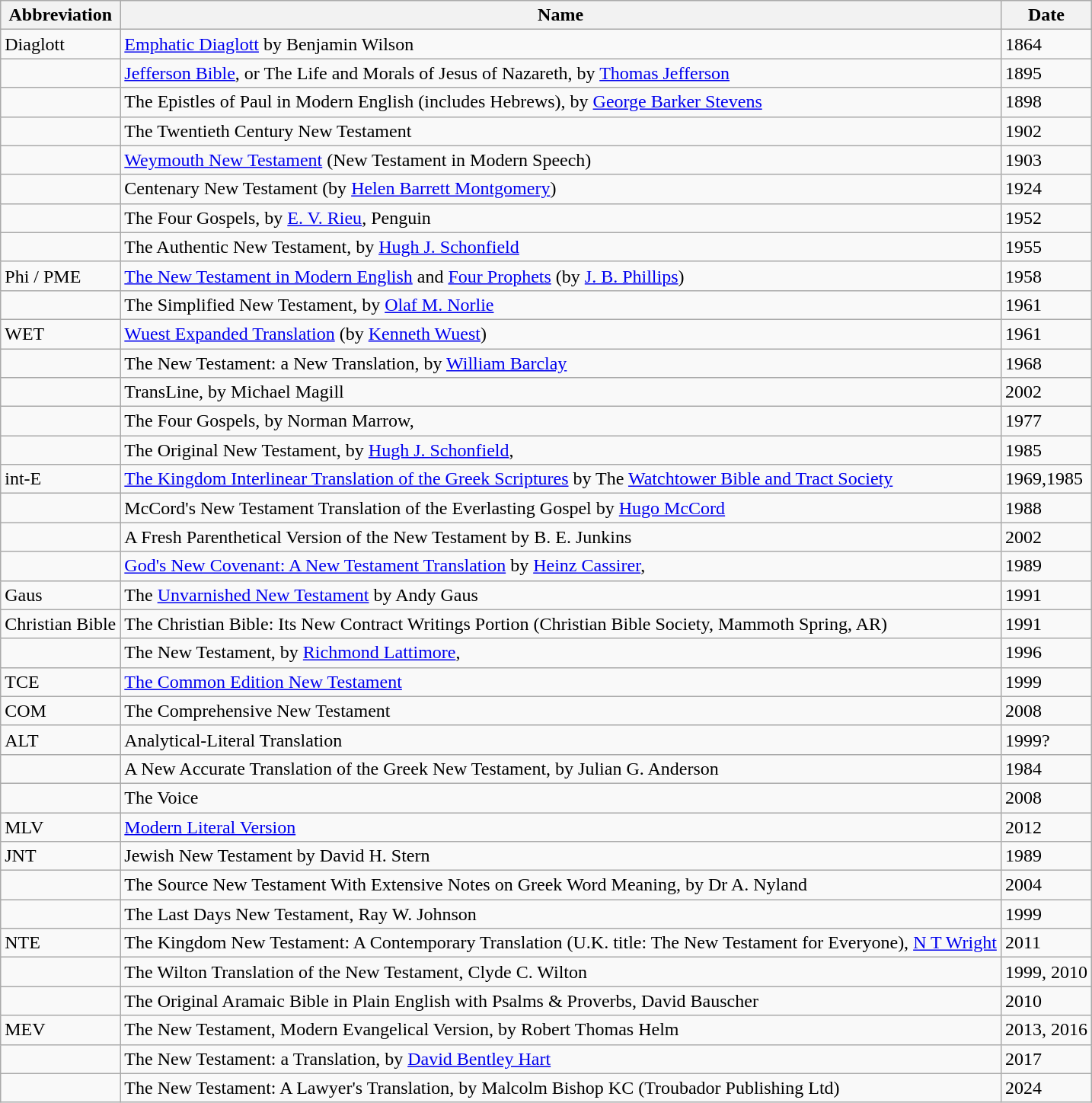<table class="sortable wikitable">
<tr>
<th>Abbreviation</th>
<th>Name</th>
<th>Date</th>
</tr>
<tr>
<td>Diaglott</td>
<td><a href='#'>Emphatic Diaglott</a> by Benjamin Wilson</td>
<td>1864</td>
</tr>
<tr>
<td> </td>
<td><a href='#'>Jefferson Bible</a>, or The Life and Morals of Jesus of Nazareth, by <a href='#'>Thomas Jefferson</a></td>
<td>1895</td>
</tr>
<tr>
<td> </td>
<td>The Epistles of Paul in Modern English (includes Hebrews), by <a href='#'>George Barker Stevens</a></td>
<td>1898</td>
</tr>
<tr>
<td> </td>
<td>The Twentieth Century New Testament</td>
<td>1902</td>
</tr>
<tr>
<td> </td>
<td><a href='#'>Weymouth New Testament</a> (New Testament in Modern Speech)</td>
<td>1903</td>
</tr>
<tr>
<td> </td>
<td>Centenary New Testament (by <a href='#'>Helen Barrett Montgomery</a>)</td>
<td>1924</td>
</tr>
<tr>
<td> </td>
<td>The Four Gospels, by <a href='#'>E. V. Rieu</a>, Penguin</td>
<td>1952</td>
</tr>
<tr>
<td> </td>
<td>The Authentic New Testament, by <a href='#'>Hugh J. Schonfield</a></td>
<td>1955</td>
</tr>
<tr>
<td>Phi / PME</td>
<td><a href='#'>The New Testament in Modern English</a> and <a href='#'>Four Prophets</a> (by <a href='#'>J. B. Phillips</a>)</td>
<td>1958</td>
</tr>
<tr>
<td> </td>
<td>The Simplified New Testament, by <a href='#'>Olaf M. Norlie</a></td>
<td>1961</td>
</tr>
<tr>
<td>WET</td>
<td><a href='#'>Wuest Expanded Translation</a> (by <a href='#'>Kenneth Wuest</a>)</td>
<td>1961</td>
</tr>
<tr>
<td> </td>
<td>The New Testament: a New Translation, by <a href='#'>William Barclay</a></td>
<td>1968</td>
</tr>
<tr>
<td> </td>
<td>TransLine, by Michael Magill</td>
<td>2002</td>
</tr>
<tr>
<td> </td>
<td>The Four Gospels, by Norman Marrow, </td>
<td>1977</td>
</tr>
<tr>
<td> </td>
<td>The Original New Testament, by <a href='#'>Hugh J. Schonfield</a>, </td>
<td>1985</td>
</tr>
<tr>
<td>int-E</td>
<td><a href='#'>The Kingdom Interlinear Translation of the Greek Scriptures</a> by The <a href='#'>Watchtower Bible and Tract Society</a></td>
<td>1969,1985</td>
</tr>
<tr>
<td></td>
<td>McCord's New Testament Translation of the Everlasting Gospel by <a href='#'>Hugo McCord</a></td>
<td>1988</td>
</tr>
<tr>
<td></td>
<td>A Fresh Parenthetical Version of the New Testament by B. E. Junkins </td>
<td>2002</td>
</tr>
<tr>
<td></td>
<td><a href='#'>God's New Covenant: A New Testament Translation</a> by <a href='#'>Heinz Cassirer</a>, </td>
<td>1989</td>
</tr>
<tr>
<td>Gaus</td>
<td>The <a href='#'>Unvarnished New Testament</a> by Andy Gaus</td>
<td>1991</td>
</tr>
<tr>
<td>Christian Bible</td>
<td>The Christian Bible: Its New Contract Writings Portion (Christian Bible Society, Mammoth Spring, AR)</td>
<td>1991</td>
</tr>
<tr>
<td> </td>
<td>The New Testament, by <a href='#'>Richmond Lattimore</a>, </td>
<td>1996</td>
</tr>
<tr>
<td>TCE</td>
<td><a href='#'>The Common Edition New Testament</a></td>
<td>1999</td>
</tr>
<tr>
<td>COM</td>
<td>The Comprehensive New Testament</td>
<td>2008</td>
</tr>
<tr>
<td>ALT</td>
<td>Analytical-Literal Translation</td>
<td>1999?</td>
</tr>
<tr>
<td></td>
<td>A New Accurate Translation of the Greek New Testament, by Julian G. Anderson </td>
<td>1984</td>
</tr>
<tr>
<td></td>
<td>The Voice </td>
<td>2008</td>
</tr>
<tr>
<td>MLV</td>
<td><a href='#'>Modern Literal Version</a></td>
<td>2012</td>
</tr>
<tr>
<td>JNT</td>
<td>Jewish New Testament by David H. Stern</td>
<td>1989</td>
</tr>
<tr>
<td></td>
<td>The Source New Testament With Extensive Notes on Greek Word Meaning, by Dr A. Nyland </td>
<td>2004</td>
</tr>
<tr>
<td></td>
<td>The Last Days New Testament, Ray W. Johnson</td>
<td>1999</td>
</tr>
<tr>
<td>NTE</td>
<td>The Kingdom New Testament: A Contemporary Translation (U.K. title: The New Testament for Everyone), <a href='#'>N T Wright</a></td>
<td>2011</td>
</tr>
<tr>
<td></td>
<td>The Wilton Translation of the New Testament, Clyde C. Wilton</td>
<td>1999, 2010</td>
</tr>
<tr>
<td></td>
<td>The Original Aramaic Bible in Plain English with Psalms & Proverbs, David Bauscher</td>
<td>2010</td>
</tr>
<tr>
<td>MEV</td>
<td>The New Testament, Modern Evangelical Version, by Robert Thomas Helm  </td>
<td>2013, 2016</td>
</tr>
<tr>
<td></td>
<td>The New Testament: a Translation, by <a href='#'>David Bentley Hart</a> </td>
<td>2017</td>
</tr>
<tr>
<td></td>
<td>The New Testament: A Lawyer's Translation, by Malcolm Bishop KC (Troubador Publishing Ltd) </td>
<td>2024</td>
</tr>
</table>
